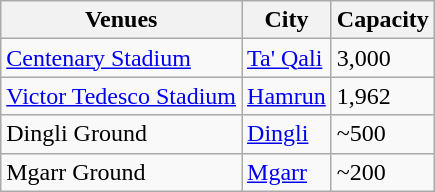<table class="wikitable sortable">
<tr>
<th>Venues</th>
<th>City</th>
<th>Capacity</th>
</tr>
<tr>
<td><a href='#'>Centenary Stadium</a></td>
<td><a href='#'>Ta' Qali</a></td>
<td>3,000</td>
</tr>
<tr>
<td><a href='#'>Victor Tedesco Stadium</a></td>
<td><a href='#'>Hamrun</a></td>
<td>1,962</td>
</tr>
<tr>
<td>Dingli Ground</td>
<td><a href='#'>Dingli</a></td>
<td>~500</td>
</tr>
<tr>
<td>Mgarr Ground</td>
<td><a href='#'>Mgarr</a></td>
<td>~200</td>
</tr>
</table>
